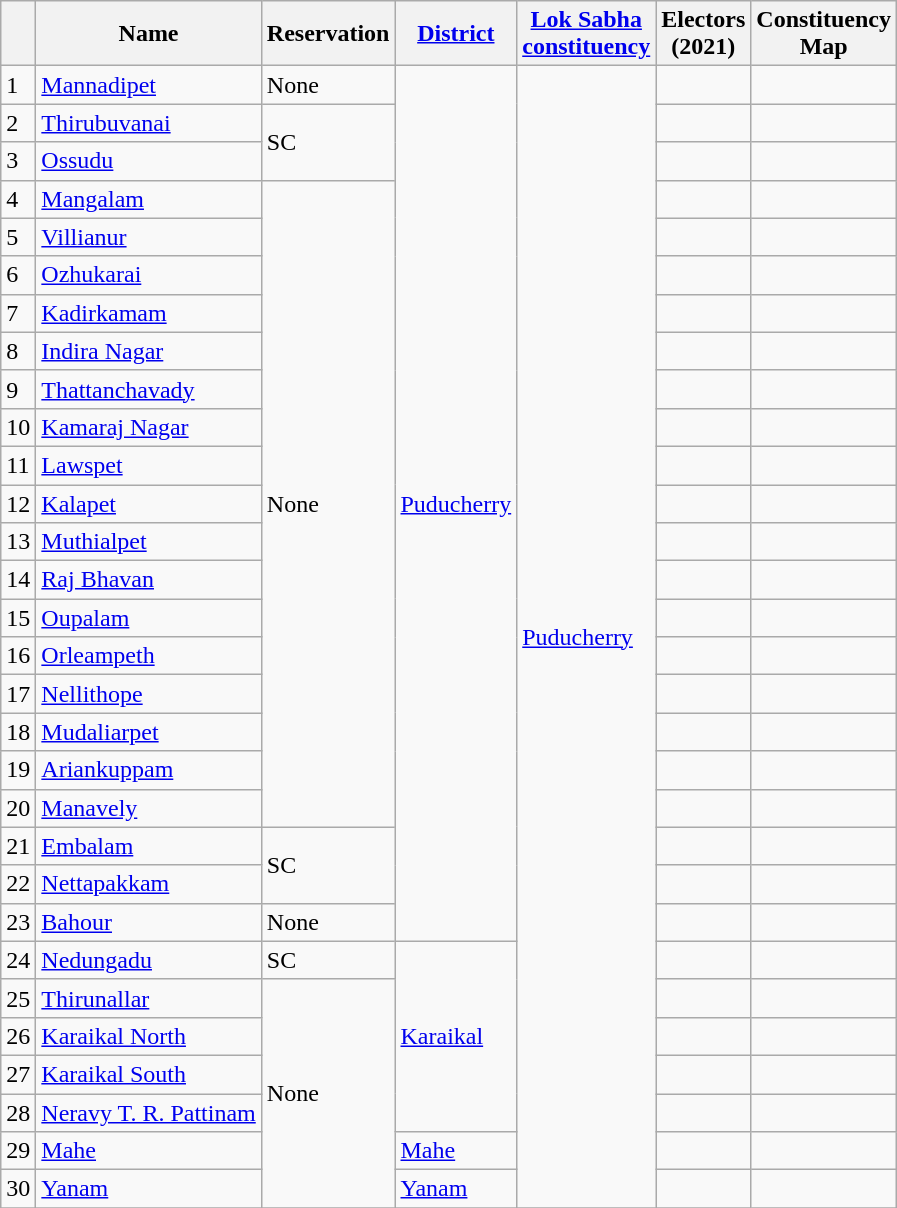<table class="wikitable sortable defaultcenter col1left col6right">
<tr>
<th></th>
<th>Name</th>
<th>Reservation</th>
<th><a href='#'>District</a></th>
<th><a href='#'>Lok Sabha<br>constituency</a></th>
<th>Electors<br>(2021)</th>
<th>Constituency<br>Map</th>
</tr>
<tr>
<td>1</td>
<td><a href='#'>Mannadipet</a></td>
<td>None</td>
<td rowspan="23"><a href='#'>Puducherry</a></td>
<td rowspan=30><a href='#'>Puducherry</a></td>
<td align=right></td>
<td></td>
</tr>
<tr>
<td>2</td>
<td><a href='#'>Thirubuvanai</a></td>
<td rowspan="2">SC</td>
<td align=right></td>
<td></td>
</tr>
<tr>
<td>3</td>
<td><a href='#'>Ossudu</a></td>
<td align="right"></td>
<td></td>
</tr>
<tr>
<td>4</td>
<td><a href='#'>Mangalam</a></td>
<td rowspan="17">None</td>
<td align=right></td>
<td></td>
</tr>
<tr>
<td>5</td>
<td><a href='#'>Villianur</a></td>
<td align="right"></td>
<td></td>
</tr>
<tr>
<td>6</td>
<td><a href='#'>Ozhukarai</a></td>
<td align="right"></td>
<td></td>
</tr>
<tr>
<td>7</td>
<td><a href='#'>Kadirkamam</a></td>
<td align="right"></td>
<td></td>
</tr>
<tr>
<td>8</td>
<td><a href='#'>Indira Nagar</a></td>
<td align="right"></td>
<td></td>
</tr>
<tr>
<td>9</td>
<td><a href='#'>Thattanchavady</a></td>
<td align="right"></td>
<td></td>
</tr>
<tr>
<td>10</td>
<td><a href='#'>Kamaraj Nagar</a></td>
<td align="right"></td>
<td></td>
</tr>
<tr>
<td>11</td>
<td><a href='#'>Lawspet</a></td>
<td align="right"></td>
<td></td>
</tr>
<tr>
<td>12</td>
<td><a href='#'>Kalapet</a></td>
<td></td>
<td></td>
</tr>
<tr>
<td>13</td>
<td><a href='#'>Muthialpet</a></td>
<td align="right"></td>
<td></td>
</tr>
<tr>
<td>14</td>
<td><a href='#'>Raj Bhavan</a></td>
<td align="right"></td>
<td></td>
</tr>
<tr>
<td>15</td>
<td><a href='#'>Oupalam</a></td>
<td></td>
<td></td>
</tr>
<tr>
<td>16</td>
<td><a href='#'>Orleampeth</a></td>
<td align="right"></td>
<td></td>
</tr>
<tr>
<td>17</td>
<td><a href='#'>Nellithope</a></td>
<td align="right"></td>
<td></td>
</tr>
<tr>
<td>18</td>
<td><a href='#'>Mudaliarpet</a></td>
<td align="right"></td>
<td></td>
</tr>
<tr>
<td>19</td>
<td><a href='#'>Ariankuppam</a></td>
<td align="right"></td>
<td></td>
</tr>
<tr>
<td>20</td>
<td><a href='#'>Manavely</a></td>
<td align="right"></td>
<td></td>
</tr>
<tr>
<td>21</td>
<td><a href='#'>Embalam</a></td>
<td rowspan="2">SC</td>
<td align=right></td>
<td></td>
</tr>
<tr>
<td>22</td>
<td><a href='#'>Nettapakkam</a></td>
<td align="right"></td>
<td></td>
</tr>
<tr>
<td>23</td>
<td><a href='#'>Bahour</a></td>
<td>None</td>
<td align=right></td>
<td></td>
</tr>
<tr>
<td>24</td>
<td><a href='#'>Nedungadu</a></td>
<td>SC</td>
<td rowspan="5"><a href='#'>Karaikal</a></td>
<td align=right></td>
<td></td>
</tr>
<tr>
<td>25</td>
<td><a href='#'>Thirunallar</a></td>
<td rowspan=6>None</td>
<td align=right></td>
<td></td>
</tr>
<tr>
<td>26</td>
<td><a href='#'>Karaikal North</a></td>
<td align="right"></td>
<td></td>
</tr>
<tr>
<td>27</td>
<td><a href='#'>Karaikal South</a></td>
<td align="right"></td>
<td></td>
</tr>
<tr>
<td>28</td>
<td><a href='#'>Neravy T. R. Pattinam</a></td>
<td align="right"></td>
<td></td>
</tr>
<tr>
<td>29</td>
<td><a href='#'>Mahe</a></td>
<td><a href='#'>Mahe</a></td>
<td align=right></td>
<td></td>
</tr>
<tr>
<td>30</td>
<td><a href='#'>Yanam</a></td>
<td><a href='#'>Yanam</a></td>
<td align=right></td>
<td></td>
</tr>
<tr>
</tr>
</table>
